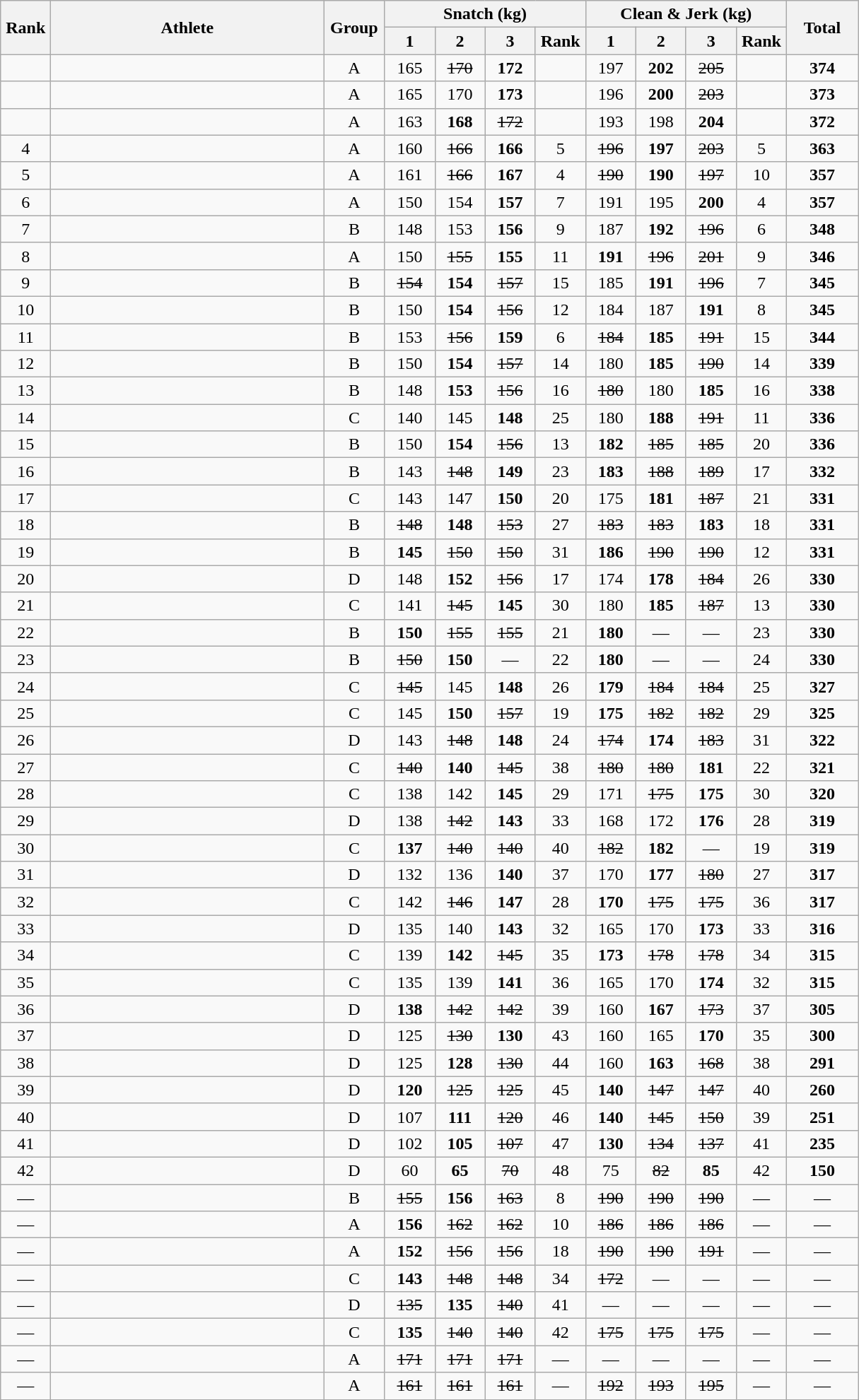<table class = "wikitable" style="text-align:center;">
<tr>
<th rowspan=2 width=40>Rank</th>
<th rowspan=2 width=250>Athlete</th>
<th rowspan=2 width=50>Group</th>
<th colspan=4>Snatch (kg)</th>
<th colspan=4>Clean & Jerk (kg)</th>
<th rowspan=2 width=60>Total</th>
</tr>
<tr>
<th width=40>1</th>
<th width=40>2</th>
<th width=40>3</th>
<th width=40>Rank</th>
<th width=40>1</th>
<th width=40>2</th>
<th width=40>3</th>
<th width=40>Rank</th>
</tr>
<tr>
<td></td>
<td align=left></td>
<td>A</td>
<td>165</td>
<td><s> 170 </s></td>
<td><strong>172</strong></td>
<td></td>
<td>197</td>
<td><strong>202</strong></td>
<td><s>205 </s></td>
<td></td>
<td><strong>374</strong></td>
</tr>
<tr>
<td></td>
<td align=left></td>
<td>A</td>
<td>165</td>
<td>170</td>
<td><strong>173</strong></td>
<td></td>
<td>196</td>
<td><strong>200</strong></td>
<td><s>203  </s></td>
<td></td>
<td><strong>373</strong></td>
</tr>
<tr>
<td></td>
<td align=left></td>
<td>A</td>
<td>163</td>
<td><strong>168</strong></td>
<td><s>172 </s></td>
<td></td>
<td>193</td>
<td>198</td>
<td><strong>204</strong></td>
<td></td>
<td><strong>372</strong></td>
</tr>
<tr>
<td>4</td>
<td align=left></td>
<td>A</td>
<td>160</td>
<td><s>166 </s></td>
<td><strong>166</strong></td>
<td>5</td>
<td><s>196 </s></td>
<td><strong>197</strong></td>
<td><s>203 </s></td>
<td>5</td>
<td><strong>363</strong></td>
</tr>
<tr>
<td>5</td>
<td align=left></td>
<td>A</td>
<td>161</td>
<td><s>166 </s></td>
<td><strong>167</strong></td>
<td>4</td>
<td><s>190 </s></td>
<td><strong>190</strong></td>
<td><s>197 </s></td>
<td>10</td>
<td><strong>357</strong></td>
</tr>
<tr>
<td>6</td>
<td align=left></td>
<td>A</td>
<td>150</td>
<td>154</td>
<td><strong>157</strong></td>
<td>7</td>
<td>191</td>
<td>195</td>
<td><strong>200</strong></td>
<td>4</td>
<td><strong>357</strong></td>
</tr>
<tr>
<td>7</td>
<td align=left></td>
<td>B</td>
<td>148</td>
<td>153</td>
<td><strong>156</strong></td>
<td>9</td>
<td>187</td>
<td><strong>192</strong></td>
<td><s>196 </s></td>
<td>6</td>
<td><strong>348</strong></td>
</tr>
<tr>
<td>8</td>
<td align=left></td>
<td>A</td>
<td>150</td>
<td><s>155 </s></td>
<td><strong>155</strong></td>
<td>11</td>
<td><strong>191</strong></td>
<td><s>196 </s></td>
<td><s>201 </s></td>
<td>9</td>
<td><strong>346</strong></td>
</tr>
<tr>
<td>9</td>
<td align=left></td>
<td>B</td>
<td><s>154 </s></td>
<td><strong>154</strong></td>
<td><s>157 </s></td>
<td>15</td>
<td>185</td>
<td><strong>191</strong></td>
<td><s>196 </s></td>
<td>7</td>
<td><strong>345</strong></td>
</tr>
<tr>
<td>10</td>
<td align=left></td>
<td>B</td>
<td>150</td>
<td><strong>154</strong></td>
<td><s>156 </s></td>
<td>12</td>
<td>184</td>
<td>187</td>
<td><strong>191</strong></td>
<td>8</td>
<td><strong>345</strong></td>
</tr>
<tr>
<td>11</td>
<td align=left></td>
<td>B</td>
<td>153</td>
<td><s>156 </s></td>
<td><strong>159</strong></td>
<td>6</td>
<td><s>184</s></td>
<td><strong>185</strong></td>
<td><s>191 </s></td>
<td>15</td>
<td><strong>344</strong></td>
</tr>
<tr>
<td>12</td>
<td align=left></td>
<td>B</td>
<td>150</td>
<td><strong>154</strong></td>
<td><s>157 </s></td>
<td>14</td>
<td>180</td>
<td><strong>185</strong></td>
<td><s>190 </s></td>
<td>14</td>
<td><strong>339</strong></td>
</tr>
<tr>
<td>13</td>
<td align=left></td>
<td>B</td>
<td>148</td>
<td><strong>153</strong></td>
<td><s>156 </s></td>
<td>16</td>
<td><s>180 </s></td>
<td>180</td>
<td><strong>185</strong></td>
<td>16</td>
<td><strong>338</strong></td>
</tr>
<tr>
<td>14</td>
<td align=left></td>
<td>C</td>
<td>140</td>
<td>145</td>
<td><strong>148</strong></td>
<td>25</td>
<td>180</td>
<td><strong>188</strong></td>
<td><s>191  </s></td>
<td>11</td>
<td><strong>336</strong></td>
</tr>
<tr>
<td>15</td>
<td align=left></td>
<td>B</td>
<td>150</td>
<td><strong>154</strong></td>
<td><s>156 </s></td>
<td>13</td>
<td><strong>182</strong></td>
<td><s>185 </s></td>
<td><s>185 </s></td>
<td>20</td>
<td><strong>336</strong></td>
</tr>
<tr>
<td>16</td>
<td align=left></td>
<td>B</td>
<td>143</td>
<td><s>148 </s></td>
<td><strong>149</strong></td>
<td>23</td>
<td><strong>183</strong></td>
<td><s>188 </s></td>
<td><s>189 </s></td>
<td>17</td>
<td><strong>332</strong></td>
</tr>
<tr>
<td>17</td>
<td align=left></td>
<td>C</td>
<td>143</td>
<td>147</td>
<td><strong>150</strong></td>
<td>20</td>
<td>175</td>
<td><strong>181</strong></td>
<td><s>187 </s></td>
<td>21</td>
<td><strong>331</strong></td>
</tr>
<tr>
<td>18</td>
<td align=left></td>
<td>B</td>
<td><s>148 </s></td>
<td><strong>148</strong></td>
<td><s>153 </s></td>
<td>27</td>
<td><s>183</s></td>
<td><s>183 </s></td>
<td><strong>183</strong></td>
<td>18</td>
<td><strong>331</strong></td>
</tr>
<tr>
<td>19</td>
<td align=left></td>
<td>B</td>
<td><strong>145</strong></td>
<td><s>150 </s></td>
<td><s>150 </s></td>
<td>31</td>
<td><strong>186</strong></td>
<td><s>190</s></td>
<td><s>190 </s></td>
<td>12</td>
<td><strong>331</strong></td>
</tr>
<tr>
<td>20</td>
<td align=left></td>
<td>D</td>
<td>148</td>
<td><strong>152</strong></td>
<td><s>156 </s></td>
<td>17</td>
<td>174</td>
<td><strong>178</strong></td>
<td><s>184  </s></td>
<td>26</td>
<td><strong>330</strong></td>
</tr>
<tr>
<td>21</td>
<td align=left></td>
<td>C</td>
<td>141</td>
<td><s>145 </s></td>
<td><strong>145</strong></td>
<td>30</td>
<td>180</td>
<td><strong>185</strong></td>
<td><s>187  </s></td>
<td>13</td>
<td><strong>330</strong></td>
</tr>
<tr>
<td>22</td>
<td align=left></td>
<td>B</td>
<td><strong>150</strong></td>
<td><s>155 </s></td>
<td><s>155 </s></td>
<td>21</td>
<td><strong>180</strong></td>
<td>—</td>
<td>—</td>
<td>23</td>
<td><strong>330</strong></td>
</tr>
<tr>
<td>23</td>
<td align=left></td>
<td>B</td>
<td><s>150 </s></td>
<td><strong>150</strong></td>
<td>—</td>
<td>22</td>
<td><strong>180</strong></td>
<td>—</td>
<td>—</td>
<td>24</td>
<td><strong>330</strong></td>
</tr>
<tr>
<td>24</td>
<td align=left></td>
<td>C</td>
<td><s>145 </s></td>
<td>145</td>
<td><strong>148</strong></td>
<td>26</td>
<td><strong>179</strong></td>
<td><s>184 </s></td>
<td><s>184 </s></td>
<td>25</td>
<td><strong>327</strong></td>
</tr>
<tr>
<td>25</td>
<td align=left></td>
<td>C</td>
<td>145</td>
<td><strong>150</strong></td>
<td><s>157 </s></td>
<td>19</td>
<td><strong>175</strong></td>
<td><s>182 </s></td>
<td><s>182 </s></td>
<td>29</td>
<td><strong>325</strong></td>
</tr>
<tr>
<td>26</td>
<td align=left></td>
<td>D</td>
<td>143</td>
<td><s>148 </s></td>
<td><strong>148</strong></td>
<td>24</td>
<td><s>174 </s></td>
<td><strong>174</strong></td>
<td><s>183 </s></td>
<td>31</td>
<td><strong>322</strong></td>
</tr>
<tr>
<td>27</td>
<td align=left></td>
<td>C</td>
<td><s>140 </s></td>
<td><strong>140</strong></td>
<td><s>145 </s></td>
<td>38</td>
<td><s>180 </s></td>
<td><s>180 </s></td>
<td><strong>181</strong></td>
<td>22</td>
<td><strong>321</strong></td>
</tr>
<tr>
<td>28</td>
<td align=left></td>
<td>C</td>
<td>138</td>
<td>142</td>
<td><strong>145</strong></td>
<td>29</td>
<td>171</td>
<td><s>175 </s></td>
<td><strong>175</strong></td>
<td>30</td>
<td><strong>320</strong></td>
</tr>
<tr>
<td>29</td>
<td align=left></td>
<td>D</td>
<td>138</td>
<td><s>142 </s></td>
<td><strong>143</strong></td>
<td>33</td>
<td>168</td>
<td>172</td>
<td><strong>176</strong></td>
<td>28</td>
<td><strong>319</strong></td>
</tr>
<tr>
<td>30</td>
<td align=left></td>
<td>C</td>
<td><strong>137</strong></td>
<td><s>140 </s></td>
<td><s>140 </s></td>
<td>40</td>
<td><s>182 </s></td>
<td><strong>182</strong></td>
<td>—</td>
<td>19</td>
<td><strong>319</strong></td>
</tr>
<tr>
<td>31</td>
<td align=left></td>
<td>D</td>
<td>132</td>
<td>136</td>
<td><strong>140</strong></td>
<td>37</td>
<td>170</td>
<td><strong>177</strong></td>
<td><s>180 </s></td>
<td>27</td>
<td><strong>317</strong></td>
</tr>
<tr>
<td>32</td>
<td align=left></td>
<td>C</td>
<td>142</td>
<td><s>146 </s></td>
<td><strong>147</strong></td>
<td>28</td>
<td><strong>170</strong></td>
<td><s>175 </s></td>
<td><s>175  </s></td>
<td>36</td>
<td><strong>317</strong></td>
</tr>
<tr>
<td>33</td>
<td align=left></td>
<td>D</td>
<td>135</td>
<td>140</td>
<td><strong>143</strong></td>
<td>32</td>
<td>165</td>
<td>170</td>
<td><strong>173</strong></td>
<td>33</td>
<td><strong>316</strong></td>
</tr>
<tr>
<td>34</td>
<td align=left></td>
<td>C</td>
<td>139</td>
<td><strong>142</strong></td>
<td><s>145 </s></td>
<td>35</td>
<td><strong>173</strong></td>
<td><s>178 </s></td>
<td><s>178  </s></td>
<td>34</td>
<td><strong>315</strong></td>
</tr>
<tr>
<td>35</td>
<td align=left></td>
<td>C</td>
<td>135</td>
<td>139</td>
<td><strong>141</strong></td>
<td>36</td>
<td>165</td>
<td>170</td>
<td><strong>174</strong></td>
<td>32</td>
<td><strong>315</strong></td>
</tr>
<tr>
<td>36</td>
<td align=left></td>
<td>D</td>
<td><strong>138</strong></td>
<td><s>142 </s></td>
<td><s>142 </s></td>
<td>39</td>
<td>160</td>
<td><strong>167</strong></td>
<td><s>173 </s></td>
<td>37</td>
<td><strong>305</strong></td>
</tr>
<tr>
<td>37</td>
<td align=left></td>
<td>D</td>
<td>125</td>
<td><s>130 </s></td>
<td><strong>130</strong></td>
<td>43</td>
<td>160</td>
<td>165</td>
<td><strong>170</strong></td>
<td>35</td>
<td><strong>300</strong></td>
</tr>
<tr>
<td>38</td>
<td align=left></td>
<td>D</td>
<td>125</td>
<td><strong>128</strong></td>
<td><s>130 </s></td>
<td>44</td>
<td>160</td>
<td><strong>163</strong></td>
<td><s>168 </s></td>
<td>38</td>
<td><strong>291</strong></td>
</tr>
<tr>
<td>39</td>
<td align=left></td>
<td>D</td>
<td><strong>120</strong></td>
<td><s>125 </s></td>
<td><s>125 </s></td>
<td>45</td>
<td><strong>140</strong></td>
<td><s>147 </s></td>
<td><s>147 </s></td>
<td>40</td>
<td><strong>260</strong></td>
</tr>
<tr>
<td>40</td>
<td align=left></td>
<td>D</td>
<td>107</td>
<td><strong>111</strong></td>
<td><s>120 </s></td>
<td>46</td>
<td><strong>140</strong></td>
<td><s>145 </s></td>
<td><s>150 </s></td>
<td>39</td>
<td><strong>251</strong></td>
</tr>
<tr>
<td>41</td>
<td align=left></td>
<td>D</td>
<td>102</td>
<td><strong>105</strong></td>
<td><s>107 </s></td>
<td>47</td>
<td><strong>130</strong></td>
<td><s>134 </s></td>
<td><s>137 </s></td>
<td>41</td>
<td><strong>235</strong></td>
</tr>
<tr>
<td>42</td>
<td align=left></td>
<td>D</td>
<td>60</td>
<td><strong>65</strong></td>
<td><s>70 </s></td>
<td>48</td>
<td>75</td>
<td><s>82 </s></td>
<td><strong>85</strong></td>
<td>42</td>
<td><strong>150</strong></td>
</tr>
<tr>
<td>—</td>
<td align=left></td>
<td>B</td>
<td><s>155 </s></td>
<td><strong>156</strong></td>
<td><s>163 </s></td>
<td>8</td>
<td><s>190 </s></td>
<td><s>190</s></td>
<td><s>190</s></td>
<td>—</td>
<td>—</td>
</tr>
<tr>
<td>—</td>
<td align=left></td>
<td>A</td>
<td><strong>156</strong></td>
<td><s>162 </s></td>
<td><s>162 </s></td>
<td>10</td>
<td><s>186 </s></td>
<td><s>186 </s></td>
<td><s>186 </s></td>
<td>—</td>
<td>—</td>
</tr>
<tr>
<td>—</td>
<td align=left></td>
<td>A</td>
<td><strong>152</strong></td>
<td><s>156 </s></td>
<td><s>156 </s></td>
<td>18</td>
<td><s>190 </s></td>
<td><s>190 </s></td>
<td><s>191 </s></td>
<td>—</td>
<td>—</td>
</tr>
<tr>
<td>—</td>
<td align=left></td>
<td>C</td>
<td><strong>143</strong></td>
<td><s>148 </s></td>
<td><s>148 </s></td>
<td>34</td>
<td><s>172 </s></td>
<td>—</td>
<td>—</td>
<td>—</td>
<td>—</td>
</tr>
<tr>
<td>—</td>
<td align=left></td>
<td>D</td>
<td><s>135 </s></td>
<td><strong>135</strong></td>
<td><s>140 </s></td>
<td>41</td>
<td>—</td>
<td>—</td>
<td>—</td>
<td>—</td>
<td>—</td>
</tr>
<tr>
<td>—</td>
<td align=left></td>
<td>C</td>
<td><strong>135</strong></td>
<td><s>140 </s></td>
<td><s>140 </s></td>
<td>42</td>
<td><s>175 </s></td>
<td><s>175 </s></td>
<td><s>175 </s></td>
<td>—</td>
<td>—</td>
</tr>
<tr>
<td>—</td>
<td align=left></td>
<td>A</td>
<td><s>171  </s></td>
<td><s>171 </s></td>
<td><s>171 </s></td>
<td>—</td>
<td>—</td>
<td>—</td>
<td>—</td>
<td>—</td>
<td>—</td>
</tr>
<tr>
<td>—</td>
<td align=left></td>
<td>A</td>
<td><s>161 </s></td>
<td><s>161 </s></td>
<td><s>161 </s></td>
<td>—</td>
<td><s>192  </s></td>
<td><s>193 </s></td>
<td><s>195 </s></td>
<td>—</td>
<td>—</td>
</tr>
</table>
